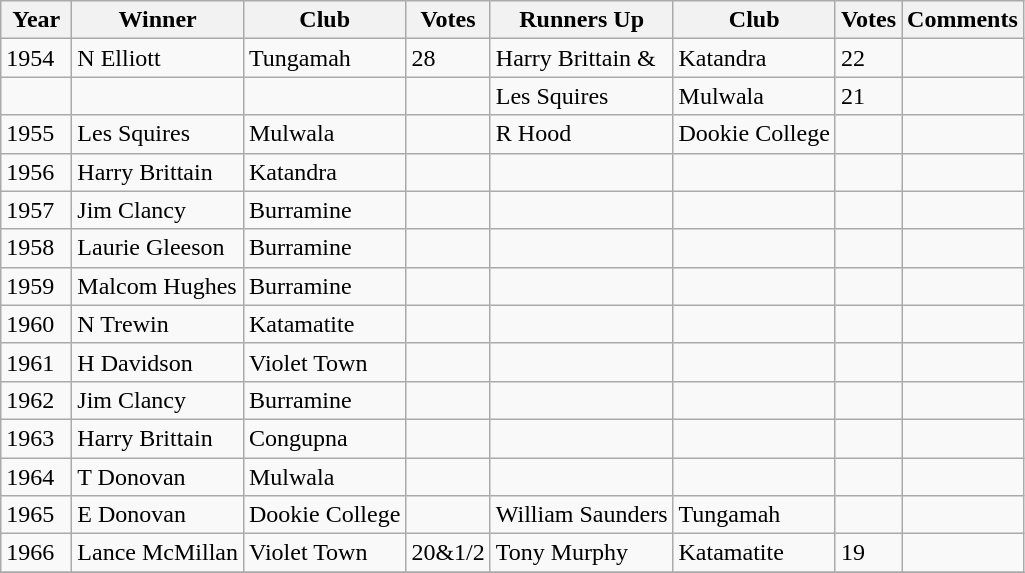<table class="wikitable sortable">
<tr>
<th>Year</th>
<th><span><strong>Winner</strong></span></th>
<th>Club</th>
<th>Votes</th>
<th>Runners Up</th>
<th>Club</th>
<th>Votes</th>
<th>Comments</th>
</tr>
<tr>
<td>1954</td>
<td>N Elliott</td>
<td>Tungamah</td>
<td>28</td>
<td>Harry Brittain &</td>
<td>Katandra</td>
<td>22</td>
<td></td>
</tr>
<tr>
<td> </td>
<td> </td>
<td></td>
<td></td>
<td>Les Squires</td>
<td>Mulwala</td>
<td>21</td>
<td></td>
</tr>
<tr>
<td>1955  </td>
<td>Les Squires  </td>
<td>Mulwala  </td>
<td></td>
<td>R Hood</td>
<td>Dookie College</td>
<td></td>
<td></td>
</tr>
<tr>
<td>1956 </td>
<td>Harry Brittain </td>
<td>Katandra </td>
<td></td>
<td> </td>
<td> </td>
<td> </td>
<td></td>
</tr>
<tr>
<td>1957 </td>
<td>Jim Clancy </td>
<td>Burramine </td>
<td></td>
<td> </td>
<td> </td>
<td> </td>
<td></td>
</tr>
<tr>
<td>1958 </td>
<td>Laurie Gleeson</td>
<td>Burramine </td>
<td></td>
<td> </td>
<td> </td>
<td> </td>
<td></td>
</tr>
<tr>
<td>1959 </td>
<td>Malcom Hughes</td>
<td>Burramine </td>
<td></td>
<td> </td>
<td> </td>
<td> </td>
<td></td>
</tr>
<tr>
<td>1960 </td>
<td>N Trewin</td>
<td>Katamatite </td>
<td></td>
<td> </td>
<td> </td>
<td> </td>
<td></td>
</tr>
<tr>
<td>1961 </td>
<td>H Davidson</td>
<td>Violet Town </td>
<td></td>
<td> </td>
<td> </td>
<td> </td>
<td></td>
</tr>
<tr>
<td>1962 </td>
<td>Jim Clancy</td>
<td>Burramine </td>
<td></td>
<td> </td>
<td> </td>
<td> </td>
<td></td>
</tr>
<tr>
<td>1963 </td>
<td>Harry Brittain</td>
<td>Congupna </td>
<td></td>
<td> </td>
<td> </td>
<td> </td>
<td></td>
</tr>
<tr>
<td>1964 </td>
<td>T Donovan</td>
<td>Mulwala </td>
<td></td>
<td> </td>
<td> </td>
<td> </td>
<td></td>
</tr>
<tr>
<td>1965 </td>
<td>E Donovan</td>
<td>Dookie College</td>
<td></td>
<td>William Saunders</td>
<td>Tungamah </td>
<td> </td>
<td></td>
</tr>
<tr>
<td>1966 </td>
<td>Lance McMillan</td>
<td>Violet Town</td>
<td>20&1/2</td>
<td>Tony Murphy </td>
<td>Katamatite</td>
<td>19</td>
<td></td>
</tr>
<tr>
</tr>
</table>
